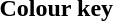<table class="toccolours">
<tr>
<th>Colour key<br></th>
</tr>
<tr>
<td><br>

</td>
</tr>
</table>
